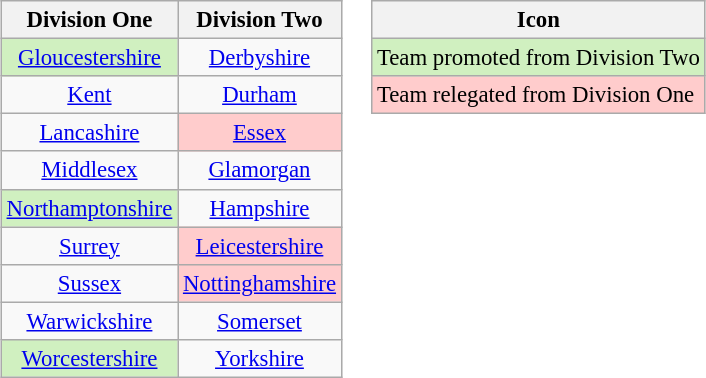<table>
<tr>
<td><br><table class="wikitable" style="font-size:95%; text-align: center;">
<tr>
<th>Division One</th>
<th>Division Two</th>
</tr>
<tr>
<td bgcolor=#D0F0C0><a href='#'>Gloucestershire</a></td>
<td><a href='#'>Derbyshire</a></td>
</tr>
<tr>
<td><a href='#'>Kent</a></td>
<td><a href='#'>Durham</a></td>
</tr>
<tr>
<td><a href='#'>Lancashire</a></td>
<td bgcolor=#ffcccc><a href='#'>Essex</a></td>
</tr>
<tr>
<td><a href='#'>Middlesex</a></td>
<td><a href='#'>Glamorgan</a></td>
</tr>
<tr>
<td bgcolor=#D0F0C0><a href='#'>Northamptonshire</a></td>
<td><a href='#'>Hampshire</a></td>
</tr>
<tr>
<td><a href='#'>Surrey</a></td>
<td bgcolor=#ffcccc><a href='#'>Leicestershire</a></td>
</tr>
<tr>
<td><a href='#'>Sussex</a></td>
<td bgcolor=#ffcccc><a href='#'>Nottinghamshire</a></td>
</tr>
<tr>
<td><a href='#'>Warwickshire</a></td>
<td><a href='#'>Somerset</a></td>
</tr>
<tr>
<td bgcolor=#D0F0C0><a href='#'>Worcestershire</a></td>
<td><a href='#'>Yorkshire</a></td>
</tr>
</table>
</td>
<td valign="top"><br><table class="wikitable" style="font-size: 95%;">
<tr>
<th>Icon</th>
</tr>
<tr>
<td bgcolor=#D0F0C0>Team promoted from Division Two</td>
</tr>
<tr>
<td bgcolor=#ffcccc>Team relegated from Division One</td>
</tr>
</table>
</td>
</tr>
</table>
